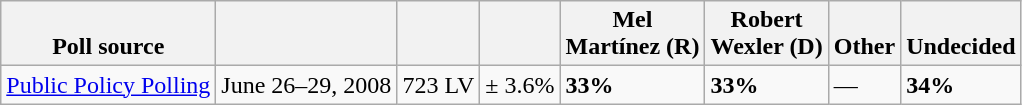<table class="wikitable">
<tr valign= bottom>
<th>Poll source</th>
<th></th>
<th></th>
<th></th>
<th>Mel<br>Martínez (R)</th>
<th>Robert<br>Wexler (D)</th>
<th>Other</th>
<th>Undecided</th>
</tr>
<tr>
<td><a href='#'>Public Policy Polling</a></td>
<td>June 26–29, 2008</td>
<td>723 LV</td>
<td>± 3.6%</td>
<td><strong>33%</strong></td>
<td><strong>33%</strong></td>
<td>—</td>
<td><strong>34%</strong></td>
</tr>
</table>
